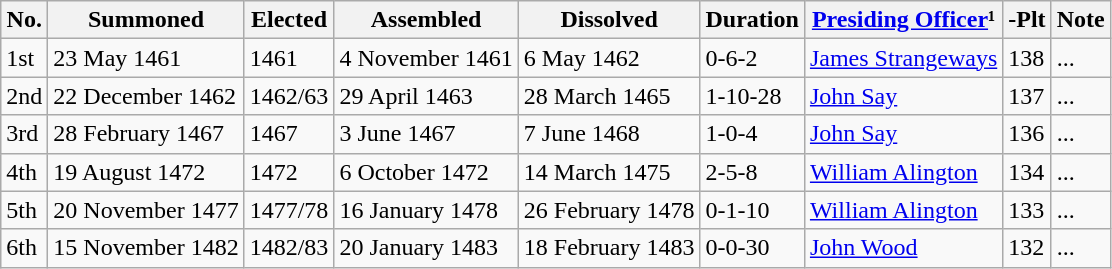<table class="wikitable">
<tr>
<th>No.</th>
<th>Summoned</th>
<th>Elected</th>
<th>Assembled</th>
<th>Dissolved</th>
<th>Duration</th>
<th><a href='#'>Presiding Officer</a>¹</th>
<th>-Plt</th>
<th>Note</th>
</tr>
<tr>
<td>1st</td>
<td>23 May 1461</td>
<td>1461</td>
<td>4 November 1461</td>
<td>6 May 1462</td>
<td>0-6-2</td>
<td><a href='#'>James Strangeways</a></td>
<td>138</td>
<td>...</td>
</tr>
<tr>
<td>2nd</td>
<td>22 December 1462</td>
<td>1462/63</td>
<td>29 April 1463</td>
<td>28 March 1465</td>
<td>1-10-28</td>
<td><a href='#'>John Say</a></td>
<td>137</td>
<td>...</td>
</tr>
<tr>
<td>3rd</td>
<td>28 February 1467</td>
<td>1467</td>
<td>3 June 1467</td>
<td>7 June 1468</td>
<td>1-0-4</td>
<td><a href='#'>John Say</a></td>
<td>136</td>
<td>...</td>
</tr>
<tr>
<td>4th</td>
<td>19 August 1472</td>
<td>1472</td>
<td>6 October 1472</td>
<td>14 March 1475</td>
<td>2-5-8</td>
<td><a href='#'>William Alington</a></td>
<td>134</td>
<td>...</td>
</tr>
<tr>
<td>5th</td>
<td>20 November 1477</td>
<td>1477/78</td>
<td>16 January 1478</td>
<td>26 February 1478</td>
<td>0-1-10</td>
<td><a href='#'>William Alington</a></td>
<td>133</td>
<td>...</td>
</tr>
<tr>
<td>6th</td>
<td>15 November 1482</td>
<td>1482/83</td>
<td>20 January 1483</td>
<td>18 February 1483</td>
<td>0-0-30</td>
<td><a href='#'>John Wood</a></td>
<td>132</td>
<td>...</td>
</tr>
</table>
